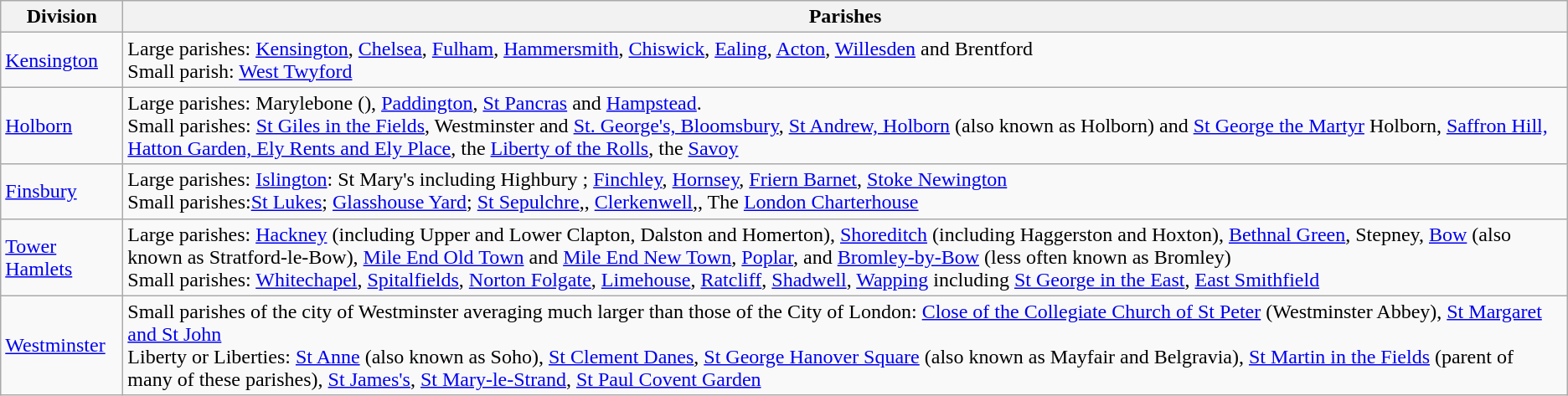<table class="wikitable">
<tr>
<th width=90pt>Division</th>
<th>Parishes</th>
</tr>
<tr>
<td><a href='#'>Kensington</a></td>
<td>Large parishes: <a href='#'>Kensington</a>, <a href='#'>Chelsea</a>, <a href='#'>Fulham</a>, <a href='#'>Hammersmith</a>, <a href='#'>Chiswick</a>, <a href='#'>Ealing</a>, <a href='#'>Acton</a>, <a href='#'>Willesden</a> and Brentford<br>Small parish: <a href='#'>West Twyford</a></td>
</tr>
<tr>
<td><a href='#'>Holborn</a></td>
<td>Large parishes: Marylebone (), <a href='#'>Paddington</a>, <a href='#'>St Pancras</a> and <a href='#'>Hampstead</a>.<br>Small parishes: <a href='#'>St Giles in the Fields</a>, Westminster and <a href='#'>St. George's, Bloomsbury</a>, <a href='#'>St Andrew, Holborn</a> (also known as Holborn) and <a href='#'>St George the Martyr</a> Holborn, <a href='#'>Saffron Hill, Hatton Garden, Ely Rents and Ely Place</a>, the <a href='#'>Liberty of the Rolls</a>, the <a href='#'>Savoy</a></td>
</tr>
<tr>
<td><a href='#'>Finsbury</a></td>
<td>Large parishes: <a href='#'>Islington</a>: St Mary's including Highbury ; <a href='#'>Finchley</a>, <a href='#'>Hornsey</a>, <a href='#'>Friern Barnet</a>, <a href='#'>Stoke Newington</a><br>Small parishes:<a href='#'>St Lukes</a>; <a href='#'>Glasshouse Yard</a>; <a href='#'>St Sepulchre</a>,, <a href='#'>Clerkenwell</a>,, The <a href='#'>London Charterhouse</a></td>
</tr>
<tr>
<td><a href='#'>Tower Hamlets</a></td>
<td>Large parishes: <a href='#'>Hackney</a> (including Upper and Lower Clapton, Dalston and Homerton), <a href='#'>Shoreditch</a> (including Haggerston and Hoxton), <a href='#'>Bethnal Green</a>, Stepney, <a href='#'>Bow</a> (also known as Stratford-le-Bow), <a href='#'>Mile End Old Town</a> and <a href='#'>Mile End New Town</a>, <a href='#'>Poplar</a>, and <a href='#'>Bromley-by-Bow</a> (less often known as Bromley)<br>Small parishes: <a href='#'>Whitechapel</a>, <a href='#'>Spitalfields</a>, <a href='#'>Norton Folgate</a>, <a href='#'>Limehouse</a>, <a href='#'>Ratcliff</a>, <a href='#'>Shadwell</a>, <a href='#'>Wapping</a> including <a href='#'>St George in the East</a>, <a href='#'>East Smithfield</a></td>
</tr>
<tr>
<td><a href='#'>Westminster</a></td>
<td>Small parishes of the city of Westminster averaging much larger than those of the City of London: <a href='#'>Close of the Collegiate Church of St Peter</a> (Westminster Abbey), <a href='#'>St Margaret and St John</a><br>Liberty or Liberties: <a href='#'>St Anne</a> (also known as Soho), <a href='#'>St Clement Danes</a>, <a href='#'>St George Hanover Square</a> (also known as Mayfair and Belgravia), <a href='#'>St Martin in the Fields</a> (parent of many of these parishes), <a href='#'>St James's</a>, <a href='#'>St Mary-le-Strand</a>, <a href='#'>St Paul Covent Garden</a></td>
</tr>
</table>
